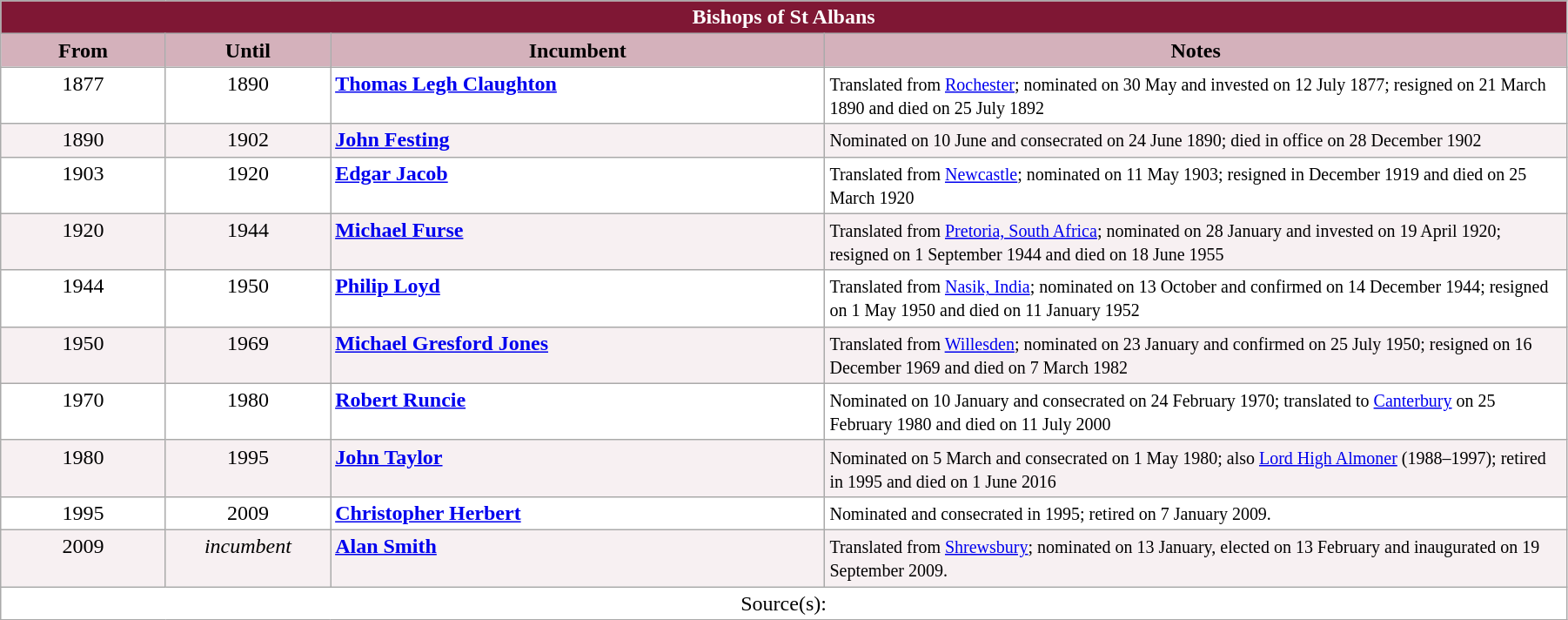<table class="wikitable" style="width:95%;" border="1" cellpadding="2">
<tr>
<th colspan="4" style="background-color: #7F1734; color: white;">Bishops of St Albans</th>
</tr>
<tr valign=center>
<th style="background-color:#D4B1BB" width="10%">From</th>
<th style="background-color:#D4B1BB" width="10%">Until</th>
<th style="background-color:#D4B1BB" width="30%">Incumbent</th>
<th style="background-color:#D4B1BB" width="45%">Notes</th>
</tr>
<tr valign=top bgcolor="white">
<td align=center>1877</td>
<td align=center>1890</td>
<td> <strong><a href='#'>Thomas Legh Claughton</a></strong></td>
<td><small>Translated from <a href='#'>Rochester</a>; nominated on 30 May and invested on 12 July 1877; resigned on 21 March 1890 and died on 25 July 1892</small></td>
</tr>
<tr valign=top bgcolor="#F7F0F2">
<td align=center>1890</td>
<td align=center>1902</td>
<td> <strong><a href='#'>John Festing</a></strong></td>
<td><small>Nominated on 10 June and consecrated on 24 June 1890; died in office on 28 December 1902</small></td>
</tr>
<tr valign=top bgcolor="white">
<td align=center>1903</td>
<td align=center>1920</td>
<td> <strong><a href='#'>Edgar Jacob</a></strong></td>
<td><small>Translated from <a href='#'>Newcastle</a>; nominated on 11 May 1903; resigned in December 1919 and died on 25 March 1920</small></td>
</tr>
<tr valign=top bgcolor="#F7F0F2">
<td align=center>1920</td>
<td align=center>1944</td>
<td> <strong><a href='#'>Michael Furse</a></strong></td>
<td><small>Translated from <a href='#'>Pretoria, South Africa</a>; nominated on 28 January and invested on 19 April 1920; resigned on 1 September 1944 and died on 18 June 1955</small></td>
</tr>
<tr valign=top bgcolor="white">
<td align=center>1944</td>
<td align=center>1950</td>
<td> <strong><a href='#'>Philip Loyd</a></strong></td>
<td><small>Translated from <a href='#'>Nasik, India</a>; nominated on 13 October and confirmed on 14 December 1944; resigned on 1 May 1950 and died on 11 January 1952</small></td>
</tr>
<tr valign=top bgcolor="#F7F0F2">
<td align=center>1950</td>
<td align=center>1969</td>
<td> <strong><a href='#'>Michael Gresford Jones</a></strong></td>
<td><small>Translated from <a href='#'>Willesden</a>; nominated on 23 January and confirmed on 25 July 1950; resigned on 16 December 1969 and died on 7 March 1982</small></td>
</tr>
<tr valign=top bgcolor="white">
<td align=center>1970</td>
<td align=center>1980</td>
<td><strong><a href='#'>Robert Runcie</a></strong></td>
<td><small>Nominated on 10 January and consecrated on 24 February 1970; translated to <a href='#'>Canterbury</a> on 25 February 1980 and died on 11 July 2000</small></td>
</tr>
<tr valign=top bgcolor="#F7F0F2">
<td align=center>1980</td>
<td align=center>1995</td>
<td> <strong><a href='#'>John Taylor</a></strong></td>
<td><small>Nominated on 5 March and consecrated on 1 May 1980; also <a href='#'>Lord High Almoner</a> (1988–1997); retired in 1995 and died on 1 June 2016</small></td>
</tr>
<tr valign=top bgcolor="white">
<td align=center>1995</td>
<td align=center>2009</td>
<td> <strong><a href='#'>Christopher Herbert</a></strong></td>
<td><small>Nominated and consecrated in 1995; retired on 7 January 2009.</small></td>
</tr>
<tr valign=top bgcolor="#F7F0F2">
<td align=center>2009</td>
<td align=center><em>incumbent</em></td>
<td> <strong><a href='#'>Alan Smith</a></strong></td>
<td><small>Translated from <a href='#'>Shrewsbury</a>; nominated on 13 January, elected on 13 February and inaugurated on 19 September 2009.</small></td>
</tr>
<tr valign=top bgcolor="white">
<td align=center colspan=4>Source(s):</td>
</tr>
</table>
